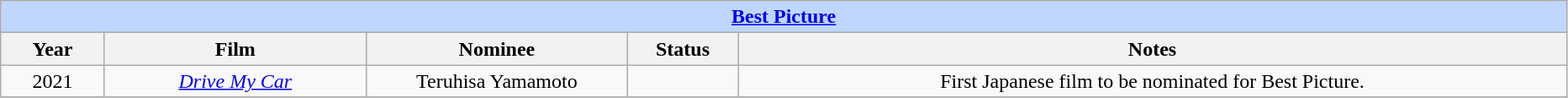<table class="wikitable" style="text-align: center">
<tr style="background:#bfd7ff;">
<td colspan="6" style="text-align:center;"><strong><a href='#'>Best Picture</a></strong></td>
</tr>
<tr style="background:#ebf5ff;">
<th style="width:075px;">Year</th>
<th style="width:200px;">Film</th>
<th style="width:200px;">Nominee</th>
<th style="width:080px;">Status</th>
<th style="width:650px;">Notes</th>
</tr>
<tr>
<td>2021</td>
<td><em><a href='#'>Drive My Car</a></em></td>
<td>Teruhisa Yamamoto</td>
<td></td>
<td>First Japanese film to be nominated for Best Picture.</td>
</tr>
<tr>
</tr>
</table>
